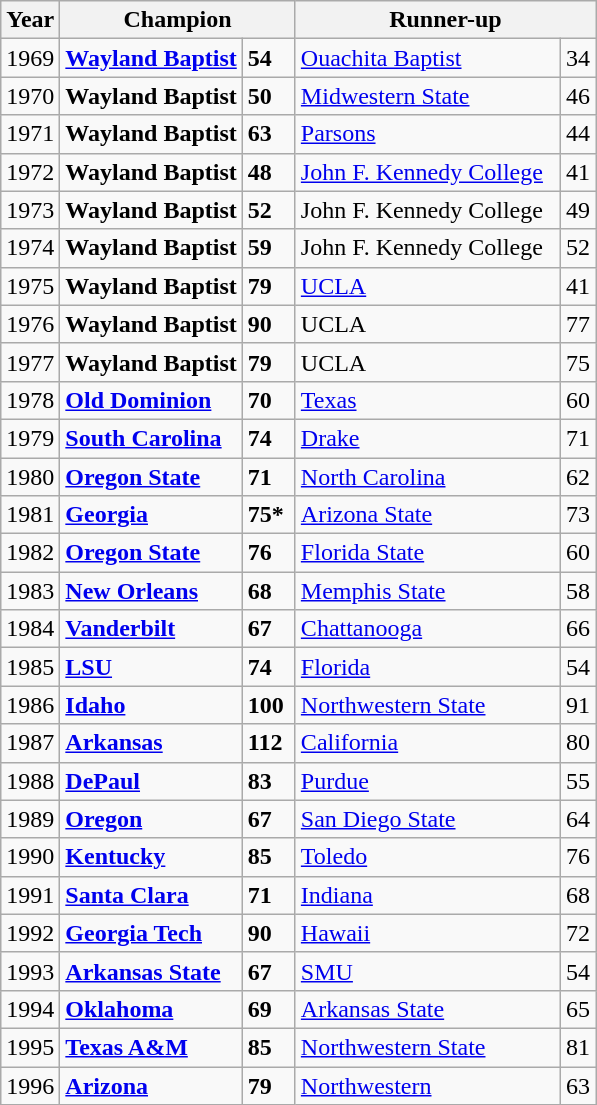<table class = "wikitable">
<tr>
<th>Year</th>
<th colspan=2>Champion</th>
<th colspan=2>Runner-up</th>
</tr>
<tr>
<td>1969</td>
<td><strong><a href='#'>Wayland Baptist</a></strong></td>
<td><strong>54</strong></td>
<td><a href='#'>Ouachita Baptist</a></td>
<td>34</td>
</tr>
<tr>
<td>1970</td>
<td><strong>Wayland Baptist</strong></td>
<td><strong>50</strong></td>
<td><a href='#'>Midwestern State</a></td>
<td>46</td>
</tr>
<tr>
<td>1971</td>
<td><strong>Wayland Baptist</strong></td>
<td><strong>63</strong></td>
<td><a href='#'>Parsons</a></td>
<td>44</td>
</tr>
<tr>
<td>1972</td>
<td><strong>Wayland Baptist</strong></td>
<td><strong>48</strong></td>
<td><a href='#'>John F. Kennedy College</a>  </td>
<td>41</td>
</tr>
<tr>
<td>1973</td>
<td><strong>Wayland Baptist</strong></td>
<td><strong>52</strong></td>
<td>John F. Kennedy College</td>
<td>49</td>
</tr>
<tr>
<td>1974</td>
<td><strong>Wayland Baptist</strong></td>
<td><strong>59</strong></td>
<td>John F. Kennedy College</td>
<td>52</td>
</tr>
<tr>
<td>1975</td>
<td><strong>Wayland Baptist</strong></td>
<td><strong>79</strong></td>
<td><a href='#'>UCLA</a></td>
<td>41</td>
</tr>
<tr>
<td>1976</td>
<td><strong>Wayland Baptist</strong></td>
<td><strong>90</strong></td>
<td>UCLA</td>
<td>77</td>
</tr>
<tr>
<td>1977</td>
<td><strong>Wayland Baptist</strong></td>
<td><strong>79</strong></td>
<td>UCLA</td>
<td>75</td>
</tr>
<tr>
<td>1978</td>
<td><strong><a href='#'>Old Dominion</a></strong></td>
<td><strong>70</strong></td>
<td><a href='#'>Texas</a></td>
<td>60</td>
</tr>
<tr>
<td>1979</td>
<td><strong><a href='#'>South Carolina</a></strong></td>
<td><strong>74</strong></td>
<td><a href='#'>Drake</a></td>
<td>71</td>
</tr>
<tr>
<td>1980</td>
<td><strong><a href='#'>Oregon State</a></strong></td>
<td><strong>71</strong></td>
<td><a href='#'>North Carolina</a></td>
<td>62</td>
</tr>
<tr>
<td>1981</td>
<td><strong><a href='#'>Georgia</a></strong></td>
<td><strong>75*</strong></td>
<td><a href='#'>Arizona State</a></td>
<td>73</td>
</tr>
<tr>
<td>1982</td>
<td><strong><a href='#'>Oregon State</a></strong></td>
<td><strong>76</strong></td>
<td><a href='#'>Florida State</a></td>
<td>60</td>
</tr>
<tr>
<td>1983</td>
<td><strong><a href='#'>New Orleans</a></strong></td>
<td><strong>68</strong></td>
<td><a href='#'>Memphis State</a></td>
<td>58</td>
</tr>
<tr>
<td>1984</td>
<td><strong><a href='#'>Vanderbilt</a></strong></td>
<td><strong>67</strong></td>
<td><a href='#'>Chattanooga</a></td>
<td>66</td>
</tr>
<tr>
<td>1985</td>
<td><strong><a href='#'>LSU</a></strong></td>
<td><strong>74</strong></td>
<td><a href='#'>Florida</a></td>
<td>54</td>
</tr>
<tr>
<td>1986</td>
<td><strong><a href='#'>Idaho</a></strong></td>
<td><strong>100</strong> </td>
<td><a href='#'>Northwestern State</a></td>
<td>91</td>
</tr>
<tr>
<td>1987</td>
<td><strong><a href='#'>Arkansas</a></strong></td>
<td><strong>112</strong></td>
<td><a href='#'>California</a></td>
<td>80</td>
</tr>
<tr>
<td>1988</td>
<td><strong><a href='#'>DePaul</a></strong></td>
<td><strong>83</strong></td>
<td><a href='#'>Purdue</a></td>
<td>55</td>
</tr>
<tr>
<td>1989</td>
<td><strong><a href='#'>Oregon</a></strong></td>
<td><strong>67</strong></td>
<td><a href='#'>San Diego State</a></td>
<td>64</td>
</tr>
<tr>
<td>1990</td>
<td><strong><a href='#'>Kentucky</a></strong></td>
<td><strong>85</strong></td>
<td><a href='#'>Toledo</a></td>
<td>76</td>
</tr>
<tr>
<td>1991</td>
<td><strong><a href='#'>Santa Clara</a></strong></td>
<td><strong>71</strong></td>
<td><a href='#'>Indiana</a></td>
<td>68</td>
</tr>
<tr>
<td>1992</td>
<td><strong><a href='#'>Georgia Tech</a></strong></td>
<td><strong>90</strong></td>
<td><a href='#'>Hawaii</a></td>
<td>72</td>
</tr>
<tr>
<td>1993</td>
<td><strong><a href='#'>Arkansas State</a></strong></td>
<td><strong>67</strong></td>
<td><a href='#'>SMU</a></td>
<td>54</td>
</tr>
<tr>
<td>1994</td>
<td><strong><a href='#'>Oklahoma</a></strong></td>
<td><strong>69</strong></td>
<td><a href='#'>Arkansas State</a></td>
<td>65</td>
</tr>
<tr>
<td>1995</td>
<td><strong><a href='#'>Texas A&M</a></strong></td>
<td><strong>85</strong></td>
<td><a href='#'>Northwestern State</a></td>
<td>81</td>
</tr>
<tr>
<td>1996</td>
<td><strong><a href='#'>Arizona</a></strong></td>
<td><strong>79</strong></td>
<td><a href='#'>Northwestern</a></td>
<td>63</td>
</tr>
</table>
